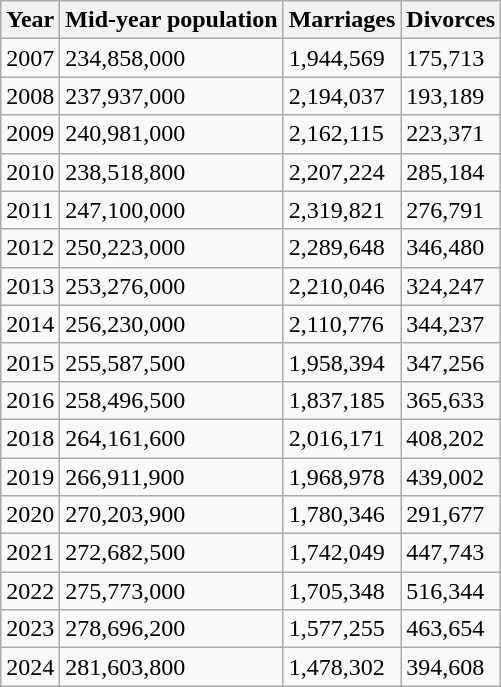<table class="wikitable sortable">
<tr>
<th>Year</th>
<th>Mid-year population</th>
<th>Marriages</th>
<th>Divorces</th>
</tr>
<tr>
<td>2007</td>
<td>234,858,000</td>
<td>1,944,569</td>
<td>175,713</td>
</tr>
<tr>
<td>2008</td>
<td>237,937,000</td>
<td>2,194,037</td>
<td>193,189</td>
</tr>
<tr>
<td>2009</td>
<td>240,981,000</td>
<td>2,162,115</td>
<td>223,371</td>
</tr>
<tr>
<td>2010</td>
<td>238,518,800</td>
<td>2,207,224</td>
<td>285,184</td>
</tr>
<tr>
<td>2011</td>
<td>247,100,000</td>
<td>2,319,821</td>
<td>276,791</td>
</tr>
<tr>
<td>2012</td>
<td>250,223,000</td>
<td>2,289,648</td>
<td>346,480</td>
</tr>
<tr>
<td>2013</td>
<td>253,276,000</td>
<td>2,210,046</td>
<td>324,247</td>
</tr>
<tr>
<td>2014</td>
<td>256,230,000</td>
<td>2,110,776</td>
<td>344,237</td>
</tr>
<tr>
<td>2015</td>
<td>255,587,500</td>
<td>1,958,394</td>
<td>347,256</td>
</tr>
<tr>
<td>2016</td>
<td>258,496,500</td>
<td>1,837,185</td>
<td>365,633</td>
</tr>
<tr>
<td>2018</td>
<td>264,161,600</td>
<td>2,016,171</td>
<td>408,202</td>
</tr>
<tr>
<td>2019</td>
<td>266,911,900</td>
<td>1,968,978</td>
<td>439,002</td>
</tr>
<tr>
<td>2020</td>
<td>270,203,900</td>
<td>1,780,346</td>
<td>291,677</td>
</tr>
<tr>
<td>2021</td>
<td>272,682,500</td>
<td>1,742,049</td>
<td>447,743</td>
</tr>
<tr>
<td>2022</td>
<td>275,773,000</td>
<td>1,705,348</td>
<td>516,344</td>
</tr>
<tr>
<td>2023</td>
<td>278,696,200</td>
<td>1,577,255</td>
<td>463,654</td>
</tr>
<tr>
<td>2024</td>
<td>281,603,800</td>
<td>1,478,302</td>
<td>394,608</td>
</tr>
</table>
